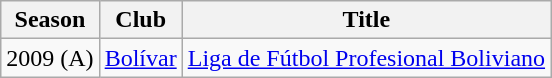<table class="wikitable">
<tr>
<th>Season</th>
<th>Club</th>
<th>Title</th>
</tr>
<tr>
<td>2009 (A)</td>
<td><a href='#'>Bolívar</a></td>
<td><a href='#'>Liga de Fútbol Profesional Boliviano</a></td>
</tr>
</table>
